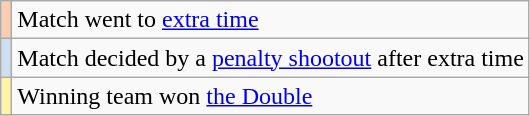<table class="wikitable">
<tr>
<td align=center style="background-color:#FBCEB1"></td>
<td>Match went to <a href='#'>extra time</a></td>
</tr>
<tr>
<td align=center style="background-color:#cedff2"></td>
<td>Match decided by a <a href='#'>penalty shootout</a> after extra time</td>
</tr>
<tr>
<td align=center style="background-color:#fff4a7"></td>
<td>Winning team won <a href='#'>the Double</a></td>
</tr>
</table>
